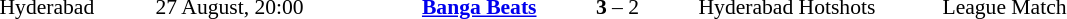<table style="font-size:90%">
<tr>
<td width=100>Hyderabad</td>
<td width=100>27 August, 20:00</td>
<td width=150 align=right><strong><a href='#'>Banga Beats</a></strong></td>
<td width=100 align=center><strong>3</strong> – 2</td>
<td width="150">Hyderabad Hotshots</td>
<td width=100 align=center>League Match</td>
</tr>
</table>
